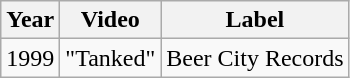<table class="wikitable">
<tr>
<th>Year</th>
<th>Video</th>
<th>Label</th>
</tr>
<tr>
<td>1999</td>
<td>"Tanked"</td>
<td>Beer City Records</td>
</tr>
</table>
